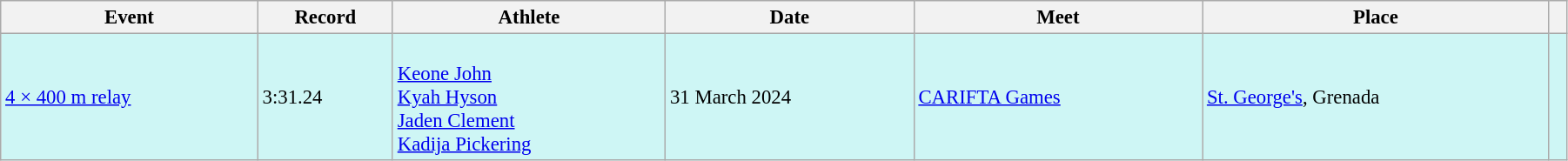<table class="wikitable" style="font-size: 95%; width: 95%;">
<tr>
<th>Event</th>
<th>Record</th>
<th>Athlete</th>
<th>Date</th>
<th>Meet</th>
<th>Place</th>
<th></th>
</tr>
<tr style="background:#cef6f5;">
<td><a href='#'>4 × 400 m relay</a></td>
<td>3:31.24</td>
<td><br><a href='#'>Keone John</a><br><a href='#'>Kyah Hyson</a><br><a href='#'>Jaden Clement</a><br><a href='#'>Kadija Pickering</a></td>
<td>31 March 2024</td>
<td><a href='#'>CARIFTA Games</a></td>
<td><a href='#'>St. George's</a>, Grenada</td>
<td></td>
</tr>
</table>
